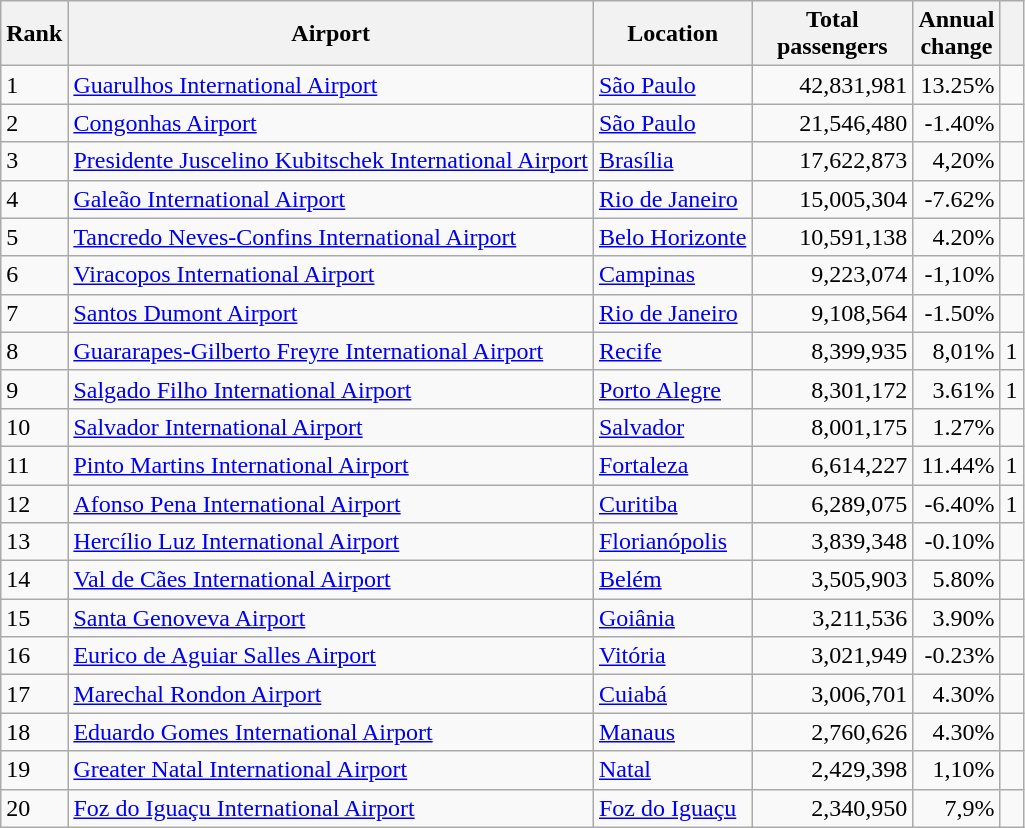<table class="wikitable">
<tr>
<th>Rank</th>
<th>Airport</th>
<th>Location</th>
<th style="width:100px">Total<br>passengers</th>
<th>Annual<br>change</th>
<th></th>
</tr>
<tr>
<td>1</td>
<td><a href='#'>Guarulhos International Airport</a></td>
<td><a href='#'>São Paulo</a></td>
<td align="right">42,831,981</td>
<td style="text-align:right;">13.25%</td>
<td style="text-align:center;"></td>
</tr>
<tr>
<td>2</td>
<td><a href='#'>Congonhas Airport</a></td>
<td><a href='#'>São Paulo</a></td>
<td align="right">21,546,480</td>
<td style="text-align:right;">-1.40%</td>
<td style="text-align:center;"></td>
</tr>
<tr>
<td>3</td>
<td><a href='#'>Presidente Juscelino Kubitschek International Airport</a></td>
<td><a href='#'>Brasília</a></td>
<td align="right">17,622,873</td>
<td style="text-align:right;">4,20%</td>
<td style="text-align:center;"></td>
</tr>
<tr>
<td>4</td>
<td><a href='#'>Galeão International Airport</a></td>
<td><a href='#'>Rio de Janeiro</a></td>
<td align="right">15,005,304</td>
<td style="text-align:right;">-7.62%</td>
<td style="text-align:center;"></td>
</tr>
<tr>
<td>5</td>
<td><a href='#'>Tancredo Neves-Confins International Airport</a></td>
<td><a href='#'>Belo Horizonte</a></td>
<td align="right">10,591,138</td>
<td style="text-align:right;">4.20%</td>
<td style="text-align:center;"></td>
</tr>
<tr>
<td>6</td>
<td><a href='#'>Viracopos International Airport</a></td>
<td><a href='#'>Campinas</a></td>
<td align="right">9,223,074</td>
<td style="text-align:right;">-1,10%</td>
<td style="text-align:center;"></td>
</tr>
<tr>
<td>7</td>
<td><a href='#'>Santos Dumont Airport</a></td>
<td><a href='#'>Rio de Janeiro</a></td>
<td align="right">9,108,564</td>
<td style="text-align:right;">-1.50%</td>
<td style="text-align:center;"></td>
</tr>
<tr>
<td>8</td>
<td><a href='#'>Guararapes-Gilberto Freyre International Airport</a></td>
<td><a href='#'>Recife</a></td>
<td align="right">8,399,935</td>
<td style="text-align:right;">8,01%</td>
<td style="text-align:center;">1</td>
</tr>
<tr>
<td>9</td>
<td><a href='#'>Salgado Filho International Airport</a></td>
<td><a href='#'>Porto Alegre</a></td>
<td align="right">8,301,172</td>
<td style="text-align:right;">3.61%</td>
<td style="text-align:center;">1</td>
</tr>
<tr>
<td>10</td>
<td><a href='#'>Salvador International Airport</a></td>
<td><a href='#'>Salvador</a></td>
<td align="right">8,001,175</td>
<td align="right">1.27%</td>
<td style="text-align:center;"></td>
</tr>
<tr>
<td>11</td>
<td><a href='#'>Pinto Martins International Airport</a></td>
<td><a href='#'>Fortaleza</a></td>
<td align="right">6,614,227</td>
<td style="text-align:right;">11.44%</td>
<td style="text-align:center;">1</td>
</tr>
<tr>
<td>12</td>
<td><a href='#'>Afonso Pena International Airport</a></td>
<td><a href='#'>Curitiba</a></td>
<td align="right">6,289,075</td>
<td style="text-align:right;">-6.40%</td>
<td style="text-align:center;">1</td>
</tr>
<tr>
<td>13</td>
<td><a href='#'>Hercílio Luz International Airport</a></td>
<td><a href='#'>Florianópolis</a></td>
<td align="right">3,839,348</td>
<td style="text-align:right;">-0.10%</td>
<td style="text-align:center;"></td>
</tr>
<tr>
<td>14</td>
<td><a href='#'>Val de Cães International Airport</a></td>
<td><a href='#'>Belém</a></td>
<td align="right">3,505,903</td>
<td style="text-align:right;">5.80%</td>
<td style="text-align:center;"></td>
</tr>
<tr>
<td>15</td>
<td><a href='#'>Santa Genoveva Airport</a></td>
<td><a href='#'>Goiânia</a></td>
<td align="right">3,211,536</td>
<td style="text-align:right;">3.90%</td>
<td style="text-align:center;"></td>
</tr>
<tr>
<td>16</td>
<td><a href='#'>Eurico de Aguiar Salles Airport</a></td>
<td><a href='#'>Vitória</a></td>
<td align="right">3,021,949</td>
<td align="right">-0.23%</td>
<td style="text-align:center;"></td>
</tr>
<tr>
<td>17</td>
<td><a href='#'>Marechal Rondon Airport</a></td>
<td><a href='#'>Cuiabá</a></td>
<td align="right">3,006,701</td>
<td style="text-align:right;">4.30%</td>
<td style="text-align:center;"></td>
</tr>
<tr>
<td>18</td>
<td><a href='#'>Eduardo Gomes International Airport</a></td>
<td><a href='#'>Manaus</a></td>
<td align="right">2,760,626</td>
<td style="text-align:right;">4.30%</td>
<td style="text-align:center;"></td>
</tr>
<tr>
<td>19</td>
<td><a href='#'>Greater Natal International Airport</a></td>
<td><a href='#'>Natal</a></td>
<td align="right">2,429,398</td>
<td style="text-align:right;">1,10%</td>
<td style="text-align:center;"></td>
</tr>
<tr>
<td>20</td>
<td><a href='#'>Foz do Iguaçu International Airport</a></td>
<td><a href='#'>Foz do Iguaçu</a></td>
<td align="right">2,340,950</td>
<td style="text-align:right;">7,9%</td>
<td style="text-align:center;"></td>
</tr>
</table>
